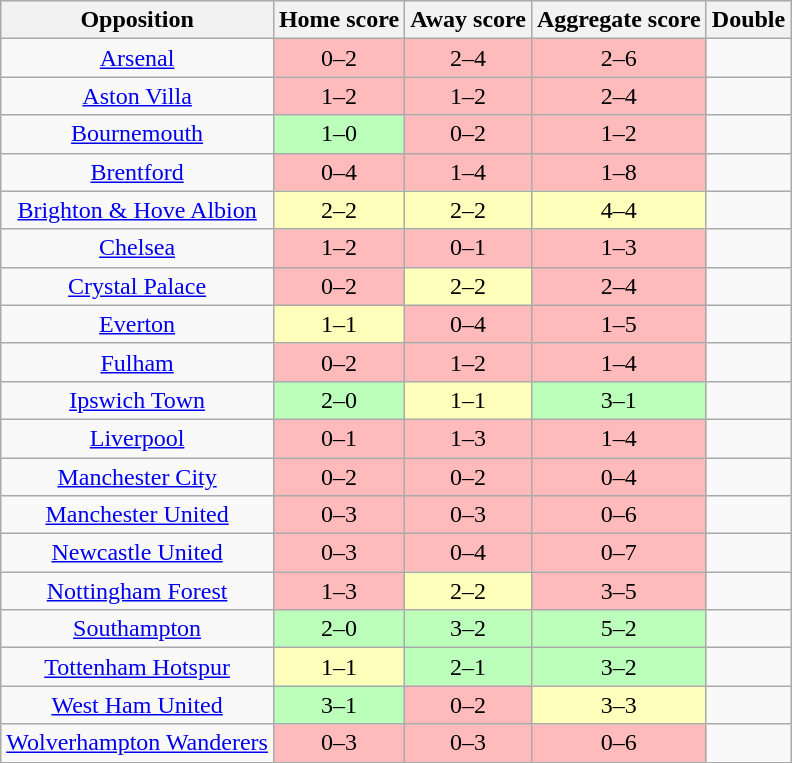<table class="wikitable" style="text-align: center;">
<tr>
<th>Opposition</th>
<th>Home score</th>
<th>Away score</th>
<th>Aggregate score</th>
<th>Double</th>
</tr>
<tr>
<td><a href='#'>Arsenal</a></td>
<td style="background:#FFBBBB;">0–2</td>
<td style="background:#FFBBBB;">2–4</td>
<td style="background:#FFBBBB;">2–6</td>
<td></td>
</tr>
<tr>
<td><a href='#'>Aston Villa</a></td>
<td style="background:#FFBBBB;">1–2</td>
<td style="background:#FFBBBB;">1–2</td>
<td style="background:#FFBBBB;">2–4</td>
<td></td>
</tr>
<tr>
<td><a href='#'>Bournemouth</a></td>
<td style="background:#BBFFBB;">1–0</td>
<td style="background:#FFBBBB;">0–2</td>
<td style="background:#FFBBBB;">1–2</td>
<td></td>
</tr>
<tr>
<td><a href='#'>Brentford</a></td>
<td style="background:#FFBBBB;">0–4</td>
<td style="background:#FFBBBB;">1–4</td>
<td style="background:#FFBBBB;">1–8</td>
<td></td>
</tr>
<tr>
<td><a href='#'>Brighton & Hove Albion</a></td>
<td style="background:#FFFFBB;">2–2</td>
<td style="background:#FFFFBB;">2–2</td>
<td style="background:#FFFFBB;">4–4</td>
<td></td>
</tr>
<tr>
<td><a href='#'>Chelsea</a></td>
<td style="background:#FFBBBB;">1–2</td>
<td style="background:#FFBBBB;">0–1</td>
<td style="background:#FFBBBB;">1–3</td>
<td></td>
</tr>
<tr>
<td><a href='#'>Crystal Palace</a></td>
<td style="background:#FFBBBB;">0–2</td>
<td style="background:#FFFFBB;">2–2</td>
<td style="background:#FFBBBB;">2–4</td>
<td></td>
</tr>
<tr>
<td><a href='#'>Everton</a></td>
<td style="background:#FFFFBB;">1–1</td>
<td style="background:#FFBBBB;">0–4</td>
<td style="background:#FFBBBB;">1–5</td>
<td></td>
</tr>
<tr>
<td><a href='#'>Fulham</a></td>
<td style="background:#FFBBBB;">0–2</td>
<td style="background:#FFBBBB;">1–2</td>
<td style="background:#FFBBBB;">1–4</td>
<td></td>
</tr>
<tr>
<td><a href='#'>Ipswich Town</a></td>
<td style="background:#BBFFBB;">2–0</td>
<td style="background:#FFFFBB;">1–1</td>
<td style="background:#BBFFBB;">3–1</td>
<td></td>
</tr>
<tr>
<td><a href='#'>Liverpool</a></td>
<td style="background:#FFBBBB;">0–1</td>
<td style="background:#FFBBBB;">1–3</td>
<td style="background:#FFBBBB;">1–4</td>
<td></td>
</tr>
<tr>
<td><a href='#'>Manchester City</a></td>
<td style="background:#FFBBBB;">0–2</td>
<td style="background:#FFBBBB;">0–2</td>
<td style="background:#FFBBBB;">0–4</td>
<td></td>
</tr>
<tr>
<td><a href='#'>Manchester United</a></td>
<td style="background:#FFBBBB;">0–3</td>
<td style="background:#FFBBBB;">0–3</td>
<td style="background:#FFBBBB;">0–6</td>
<td></td>
</tr>
<tr>
<td><a href='#'>Newcastle United</a></td>
<td style="background:#FFBBBB;">0–3</td>
<td style="background:#FFBBBB;">0–4</td>
<td style="background:#FFBBBB;">0–7</td>
<td></td>
</tr>
<tr>
<td><a href='#'>Nottingham Forest</a></td>
<td style="background:#FFBBBB;">1–3</td>
<td style="background:#FFFFBB;">2–2</td>
<td style="background:#FFBBBB;">3–5</td>
<td></td>
</tr>
<tr>
<td><a href='#'>Southampton</a></td>
<td style="background:#BBFFBB;">2–0</td>
<td style="background:#BBFFBB;">3–2</td>
<td style="background:#BBFFBB;">5–2</td>
<td></td>
</tr>
<tr>
<td><a href='#'>Tottenham Hotspur</a></td>
<td style="background:#FFFFBB;">1–1</td>
<td style="background:#BBFFBB;">2–1</td>
<td style="background:#BBFFBB;">3–2</td>
<td></td>
</tr>
<tr>
<td><a href='#'>West Ham United</a></td>
<td style="background:#BBFFBB;">3–1</td>
<td style="background:#FFBBBB;">0–2</td>
<td style="background:#FFFFBB;">3–3</td>
<td></td>
</tr>
<tr>
<td><a href='#'>Wolverhampton Wanderers</a></td>
<td style="background:#FFBBBB;">0–3</td>
<td style="background:#FFBBBB;">0–3</td>
<td style="background:#FFBBBB;">0–6</td>
<td></td>
</tr>
</table>
